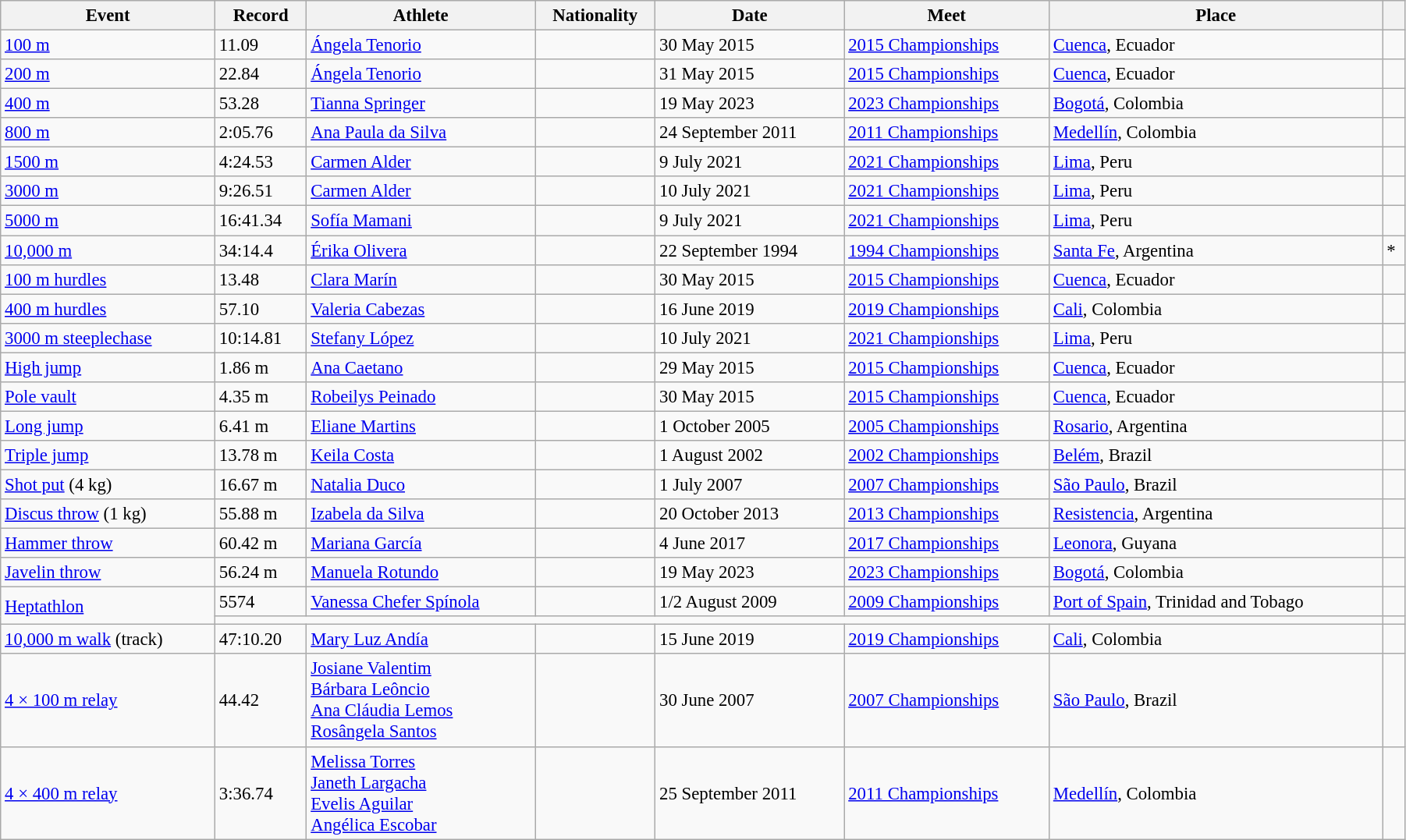<table class="wikitable" style="font-size:95%; width: 95%;">
<tr>
<th>Event</th>
<th>Record</th>
<th>Athlete</th>
<th>Nationality</th>
<th>Date</th>
<th>Meet</th>
<th>Place</th>
<th></th>
</tr>
<tr>
<td><a href='#'>100 m</a></td>
<td>11.09  </td>
<td><a href='#'>Ángela Tenorio</a></td>
<td></td>
<td>30 May 2015</td>
<td><a href='#'>2015 Championships</a></td>
<td><a href='#'>Cuenca</a>, Ecuador</td>
<td></td>
</tr>
<tr>
<td><a href='#'>200 m</a></td>
<td>22.84  </td>
<td><a href='#'>Ángela Tenorio</a></td>
<td></td>
<td>31 May 2015</td>
<td><a href='#'>2015 Championships</a></td>
<td><a href='#'>Cuenca</a>, Ecuador</td>
<td></td>
</tr>
<tr>
<td><a href='#'>400 m</a></td>
<td>53.28</td>
<td><a href='#'>Tianna Springer</a></td>
<td></td>
<td>19 May 2023</td>
<td><a href='#'>2023 Championships</a></td>
<td><a href='#'>Bogotá</a>, Colombia</td>
<td></td>
</tr>
<tr>
<td><a href='#'>800 m</a></td>
<td>2:05.76</td>
<td><a href='#'>Ana Paula da Silva</a></td>
<td></td>
<td>24 September 2011</td>
<td><a href='#'>2011 Championships</a></td>
<td><a href='#'>Medellín</a>, Colombia</td>
<td></td>
</tr>
<tr>
<td><a href='#'>1500 m</a></td>
<td>4:24.53</td>
<td><a href='#'>Carmen Alder</a></td>
<td></td>
<td>9 July 2021</td>
<td><a href='#'>2021 Championships</a></td>
<td><a href='#'>Lima</a>, Peru</td>
<td></td>
</tr>
<tr>
<td><a href='#'>3000 m</a></td>
<td>9:26.51</td>
<td><a href='#'>Carmen Alder</a></td>
<td></td>
<td>10 July 2021</td>
<td><a href='#'>2021 Championships</a></td>
<td><a href='#'>Lima</a>, Peru</td>
<td></td>
</tr>
<tr>
<td><a href='#'>5000 m</a></td>
<td>16:41.34</td>
<td><a href='#'>Sofía Mamani</a></td>
<td></td>
<td>9 July 2021</td>
<td><a href='#'>2021 Championships</a></td>
<td><a href='#'>Lima</a>, Peru</td>
<td></td>
</tr>
<tr>
<td><a href='#'>10,000 m</a></td>
<td>34:14.4 </td>
<td><a href='#'>Érika Olivera</a></td>
<td></td>
<td>22 September 1994</td>
<td><a href='#'>1994 Championships</a></td>
<td><a href='#'>Santa Fe</a>, Argentina</td>
<td>*</td>
</tr>
<tr>
<td><a href='#'>100 m hurdles</a></td>
<td>13.48  </td>
<td><a href='#'>Clara Marín</a></td>
<td></td>
<td>30 May 2015</td>
<td><a href='#'>2015 Championships</a></td>
<td><a href='#'>Cuenca</a>, Ecuador</td>
<td></td>
</tr>
<tr>
<td><a href='#'>400 m hurdles</a></td>
<td>57.10 </td>
<td><a href='#'>Valeria Cabezas</a></td>
<td></td>
<td>16 June 2019</td>
<td><a href='#'>2019 Championships</a></td>
<td><a href='#'>Cali</a>, Colombia</td>
<td></td>
</tr>
<tr>
<td><a href='#'>3000 m steeplechase</a></td>
<td>10:14.81</td>
<td><a href='#'>Stefany López</a></td>
<td></td>
<td>10 July 2021</td>
<td><a href='#'>2021 Championships</a></td>
<td><a href='#'>Lima</a>, Peru</td>
<td></td>
</tr>
<tr>
<td><a href='#'>High jump</a></td>
<td>1.86 m </td>
<td><a href='#'>Ana Caetano</a></td>
<td></td>
<td>29 May 2015</td>
<td><a href='#'>2015 Championships</a></td>
<td><a href='#'>Cuenca</a>, Ecuador</td>
<td></td>
</tr>
<tr>
<td><a href='#'>Pole vault</a></td>
<td>4.35 m</td>
<td><a href='#'>Robeilys Peinado</a></td>
<td></td>
<td>30 May 2015</td>
<td><a href='#'>2015 Championships</a></td>
<td><a href='#'>Cuenca</a>, Ecuador</td>
<td></td>
</tr>
<tr>
<td><a href='#'>Long jump</a></td>
<td>6.41 m </td>
<td><a href='#'>Eliane Martins</a></td>
<td></td>
<td>1 October 2005</td>
<td><a href='#'>2005 Championships</a></td>
<td><a href='#'>Rosario</a>, Argentina</td>
<td></td>
</tr>
<tr>
<td><a href='#'>Triple jump</a></td>
<td>13.78 m</td>
<td><a href='#'>Keila Costa</a></td>
<td></td>
<td>1 August 2002</td>
<td><a href='#'>2002 Championships</a></td>
<td><a href='#'>Belém</a>, Brazil</td>
<td></td>
</tr>
<tr>
<td><a href='#'>Shot put</a> (4 kg)</td>
<td>16.67 m</td>
<td><a href='#'>Natalia Duco</a></td>
<td></td>
<td>1 July 2007</td>
<td><a href='#'>2007 Championships</a></td>
<td><a href='#'>São Paulo</a>, Brazil</td>
<td></td>
</tr>
<tr>
<td><a href='#'>Discus throw</a> (1 kg)</td>
<td>55.88 m</td>
<td><a href='#'>Izabela da Silva</a></td>
<td></td>
<td>20 October 2013</td>
<td><a href='#'>2013 Championships</a></td>
<td><a href='#'>Resistencia</a>, Argentina</td>
<td></td>
</tr>
<tr>
<td><a href='#'>Hammer throw</a></td>
<td>60.42 m</td>
<td><a href='#'>Mariana García</a></td>
<td></td>
<td>4 June 2017</td>
<td><a href='#'>2017 Championships</a></td>
<td><a href='#'>Leonora</a>, Guyana</td>
<td></td>
</tr>
<tr>
<td><a href='#'>Javelin throw</a></td>
<td>56.24 m </td>
<td><a href='#'>Manuela Rotundo</a></td>
<td></td>
<td>19 May 2023</td>
<td><a href='#'>2023 Championships</a></td>
<td><a href='#'>Bogotá</a>, Colombia</td>
<td></td>
</tr>
<tr>
<td rowspan=2><a href='#'>Heptathlon</a></td>
<td>5574</td>
<td><a href='#'>Vanessa Chefer Spínola</a></td>
<td></td>
<td>1/2 August 2009</td>
<td><a href='#'>2009 Championships</a></td>
<td><a href='#'>Port of Spain</a>, Trinidad and Tobago</td>
<td></td>
</tr>
<tr>
<td colspan=6></td>
<td></td>
</tr>
<tr>
<td><a href='#'>10,000 m walk</a> (track)</td>
<td>47:10.20 </td>
<td><a href='#'>Mary Luz Andía</a></td>
<td></td>
<td>15 June 2019</td>
<td><a href='#'>2019 Championships</a></td>
<td><a href='#'>Cali</a>, Colombia</td>
<td></td>
</tr>
<tr>
<td><a href='#'>4 × 100 m relay</a></td>
<td>44.42</td>
<td><a href='#'>Josiane Valentim</a> <br> <a href='#'>Bárbara Leôncio</a> <br> <a href='#'>Ana Cláudia Lemos</a> <br> <a href='#'>Rosângela Santos</a></td>
<td></td>
<td>30 June 2007</td>
<td><a href='#'>2007 Championships</a></td>
<td><a href='#'>São Paulo</a>, Brazil</td>
<td></td>
</tr>
<tr>
<td><a href='#'>4 × 400 m relay</a></td>
<td>3:36.74</td>
<td><a href='#'>Melissa Torres</a><br><a href='#'>Janeth Largacha</a><br><a href='#'>Evelis Aguilar</a><br><a href='#'>Angélica Escobar</a></td>
<td></td>
<td>25 September 2011</td>
<td><a href='#'>2011 Championships</a></td>
<td><a href='#'>Medellín</a>, Colombia</td>
<td></td>
</tr>
</table>
